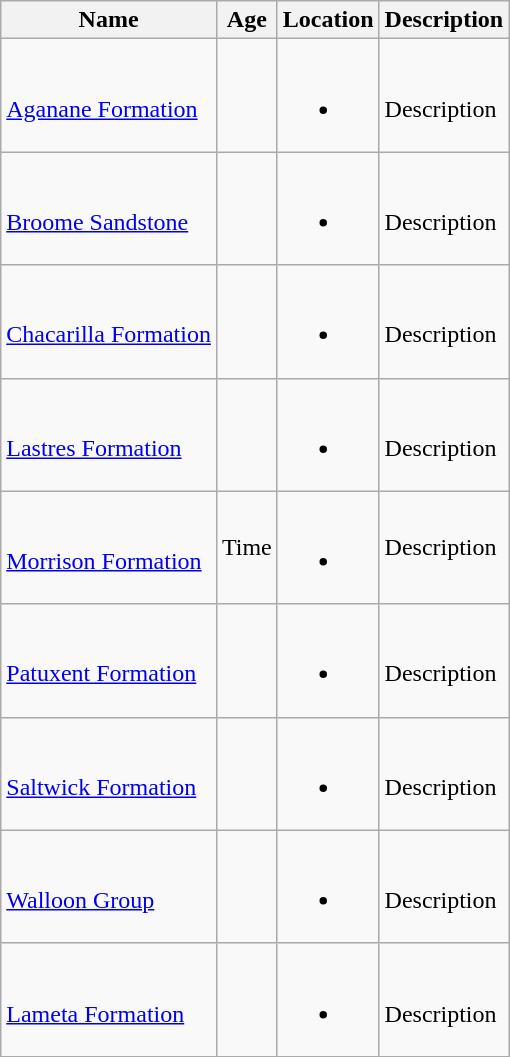<table class="wikitable sortable">
<tr>
<th>Name</th>
<th>Age</th>
<th>Location</th>
<th>Description</th>
</tr>
<tr>
<td><br><a href='#'>Aganane Formation</a></td>
<td></td>
<td><br><ul><li></li></ul></td>
<td><br>Description</td>
</tr>
<tr>
<td><br><a href='#'>Broome Sandstone</a></td>
<td></td>
<td><br><ul><li></li></ul></td>
<td><br>Description</td>
</tr>
<tr>
<td><br><a href='#'>Chacarilla Formation</a></td>
<td></td>
<td><br><ul><li></li></ul></td>
<td><br>Description</td>
</tr>
<tr>
<td><br><a href='#'>Lastres Formation</a></td>
<td></td>
<td><br><ul><li></li></ul></td>
<td><br>Description</td>
</tr>
<tr>
<td><br><a href='#'>Morrison Formation</a></td>
<td>Time</td>
<td><br><ul><li></li></ul></td>
<td>Description</td>
</tr>
<tr>
<td><br><a href='#'>Patuxent Formation</a></td>
<td></td>
<td><br><ul><li></li></ul></td>
<td><br>Description</td>
</tr>
<tr>
<td><br><a href='#'>Saltwick Formation</a></td>
<td></td>
<td><br><ul><li></li></ul></td>
<td><br>Description</td>
</tr>
<tr>
<td><br><a href='#'>Walloon Group</a></td>
<td></td>
<td><br><ul><li></li></ul></td>
<td><br>Description</td>
</tr>
<tr>
<td><br><a href='#'>Lameta Formation</a></td>
<td></td>
<td><br><ul><li></li></ul></td>
<td><br>Description</td>
</tr>
<tr>
</tr>
</table>
